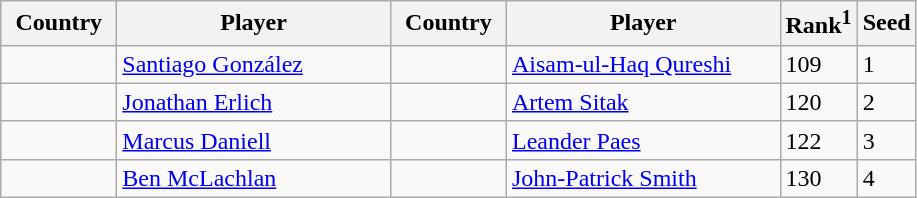<table class="sortable wikitable">
<tr>
<th width="70">Country</th>
<th width="175">Player</th>
<th width="70">Country</th>
<th width="175">Player</th>
<th>Rank<sup>1</sup></th>
<th>Seed</th>
</tr>
<tr>
<td></td>
<td><a href='#'>Santiago González</a></td>
<td></td>
<td><a href='#'>Aisam-ul-Haq Qureshi</a></td>
<td>109</td>
<td>1</td>
</tr>
<tr>
<td></td>
<td><a href='#'>Jonathan Erlich</a></td>
<td></td>
<td><a href='#'>Artem Sitak</a></td>
<td>120</td>
<td>2</td>
</tr>
<tr>
<td></td>
<td><a href='#'>Marcus Daniell</a></td>
<td></td>
<td><a href='#'>Leander Paes</a></td>
<td>122</td>
<td>3</td>
</tr>
<tr>
<td></td>
<td><a href='#'>Ben McLachlan</a></td>
<td></td>
<td><a href='#'>John-Patrick Smith</a></td>
<td>130</td>
<td>4</td>
</tr>
</table>
